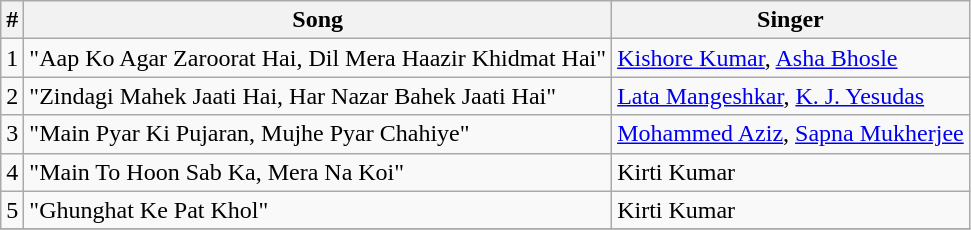<table class="wikitable">
<tr>
<th>#</th>
<th>Song</th>
<th>Singer</th>
</tr>
<tr>
<td>1</td>
<td>"Aap Ko Agar Zaroorat Hai, Dil Mera Haazir Khidmat Hai"</td>
<td><a href='#'>Kishore Kumar</a>, <a href='#'>Asha Bhosle</a></td>
</tr>
<tr>
<td>2</td>
<td>"Zindagi Mahek Jaati Hai, Har Nazar Bahek Jaati Hai"</td>
<td><a href='#'>Lata Mangeshkar</a>, <a href='#'>K. J. Yesudas</a></td>
</tr>
<tr>
<td>3</td>
<td>"Main Pyar Ki Pujaran, Mujhe Pyar Chahiye"</td>
<td><a href='#'>Mohammed Aziz</a>, <a href='#'>Sapna Mukherjee</a></td>
</tr>
<tr>
<td>4</td>
<td>"Main To Hoon Sab Ka, Mera Na Koi"</td>
<td>Kirti Kumar</td>
</tr>
<tr>
<td>5</td>
<td>"Ghunghat Ke Pat Khol"</td>
<td>Kirti Kumar</td>
</tr>
<tr>
</tr>
</table>
